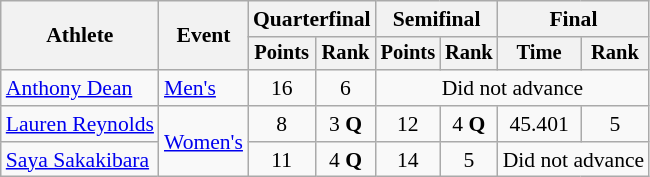<table class=wikitable style=font-size:90%;text-align:center>
<tr>
<th rowspan=2>Athlete</th>
<th rowspan=2>Event</th>
<th colspan=2>Quarterfinal</th>
<th colspan=2>Semifinal</th>
<th colspan=2>Final</th>
</tr>
<tr style=font-size:95%>
<th>Points</th>
<th>Rank</th>
<th>Points</th>
<th>Rank</th>
<th>Time</th>
<th>Rank</th>
</tr>
<tr>
<td align=left><a href='#'>Anthony Dean</a></td>
<td align=left><a href='#'>Men's</a></td>
<td>16</td>
<td>6</td>
<td colspan=4>Did not advance</td>
</tr>
<tr>
<td align=left><a href='#'>Lauren Reynolds</a></td>
<td align=left rowspan=2><a href='#'>Women's</a></td>
<td>8</td>
<td>3 <strong>Q</strong></td>
<td>12</td>
<td>4 <strong>Q</strong></td>
<td>45.401</td>
<td>5</td>
</tr>
<tr>
<td align=left><a href='#'>Saya Sakakibara</a></td>
<td>11</td>
<td>4 <strong>Q</strong></td>
<td>14</td>
<td>5</td>
<td colspan=2>Did not advance</td>
</tr>
</table>
